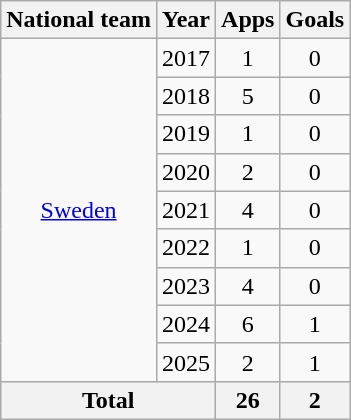<table class="wikitable" style="text-align:center">
<tr>
<th>National team</th>
<th>Year</th>
<th>Apps</th>
<th>Goals</th>
</tr>
<tr>
<td rowspan="9"><a href='#'>Sweden</a></td>
<td>2017</td>
<td>1</td>
<td>0</td>
</tr>
<tr>
<td>2018</td>
<td>5</td>
<td>0</td>
</tr>
<tr>
<td>2019</td>
<td>1</td>
<td>0</td>
</tr>
<tr>
<td>2020</td>
<td>2</td>
<td>0</td>
</tr>
<tr>
<td>2021</td>
<td>4</td>
<td>0</td>
</tr>
<tr>
<td>2022</td>
<td>1</td>
<td>0</td>
</tr>
<tr>
<td>2023</td>
<td>4</td>
<td>0</td>
</tr>
<tr>
<td>2024</td>
<td>6</td>
<td>1</td>
</tr>
<tr>
<td>2025</td>
<td>2</td>
<td>1</td>
</tr>
<tr>
<th colspan="2">Total</th>
<th>26</th>
<th>2</th>
</tr>
</table>
